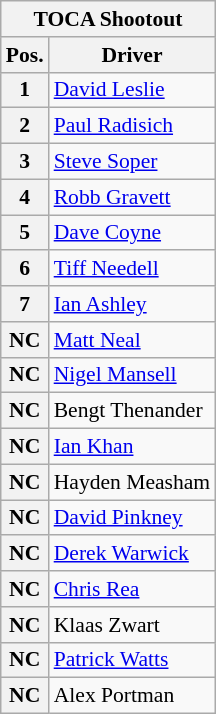<table class="wikitable" style="font-size: 90%">
<tr>
<th colspan=2>TOCA Shootout</th>
</tr>
<tr>
<th>Pos.</th>
<th>Driver</th>
</tr>
<tr>
<th align=center>1</th>
<td> <a href='#'>David Leslie</a></td>
</tr>
<tr>
<th align=center>2</th>
<td> <a href='#'>Paul Radisich</a></td>
</tr>
<tr>
<th align=center>3</th>
<td> <a href='#'>Steve Soper</a></td>
</tr>
<tr>
<th align=center>4</th>
<td> <a href='#'>Robb Gravett</a></td>
</tr>
<tr>
<th align=center>5</th>
<td> <a href='#'>Dave Coyne</a></td>
</tr>
<tr>
<th align=center>6</th>
<td> <a href='#'>Tiff Needell</a></td>
</tr>
<tr>
<th align=center>7</th>
<td> <a href='#'>Ian Ashley</a></td>
</tr>
<tr>
<th align=center>NC</th>
<td> <a href='#'>Matt Neal</a></td>
</tr>
<tr>
<th align=center>NC</th>
<td> <a href='#'>Nigel Mansell</a></td>
</tr>
<tr>
<th align=center>NC</th>
<td> Bengt Thenander</td>
</tr>
<tr>
<th align=center>NC</th>
<td> <a href='#'>Ian Khan</a></td>
</tr>
<tr>
<th align=center>NC</th>
<td nowrap> Hayden Measham</td>
</tr>
<tr>
<th align=center>NC</th>
<td> <a href='#'>David Pinkney</a></td>
</tr>
<tr>
<th align=center>NC</th>
<td> <a href='#'>Derek Warwick</a></td>
</tr>
<tr>
<th align=center>NC</th>
<td> <a href='#'>Chris Rea</a></td>
</tr>
<tr>
<th align=center>NC</th>
<td> Klaas Zwart</td>
</tr>
<tr>
<th align=center>NC</th>
<td> <a href='#'>Patrick Watts</a></td>
</tr>
<tr>
<th align=center>NC</th>
<td> Alex Portman</td>
</tr>
</table>
